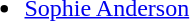<table style="width:100%;">
<tr>
<td style="vertical-align:top; width:20%;"><br><ul><li> <a href='#'>Sophie Anderson</a></li></ul></td>
<td style="vertical-align:top; width:20%;"></td>
<td style="vertical-align:top; width:20%;"></td>
</tr>
</table>
